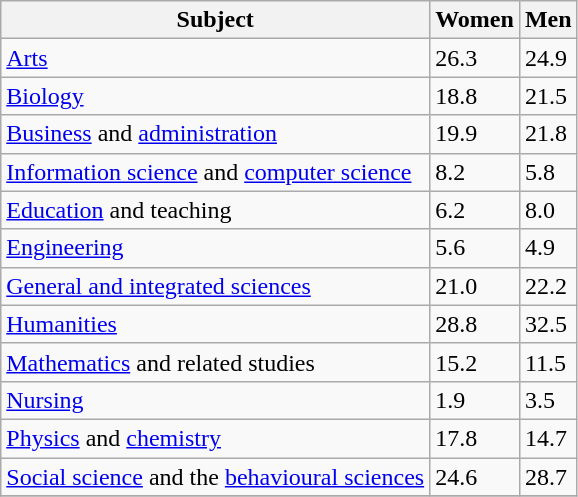<table class="wikitable sortable">
<tr valign=bottom>
<th>Subject</th>
<th>Women</th>
<th>Men</th>
</tr>
<tr>
<td><a href='#'>Arts</a></td>
<td>26.3</td>
<td>24.9</td>
</tr>
<tr>
<td><a href='#'>Biology</a></td>
<td>18.8</td>
<td>21.5</td>
</tr>
<tr>
<td><a href='#'>Business</a> and <a href='#'>administration</a></td>
<td>19.9</td>
<td>21.8</td>
</tr>
<tr>
<td><a href='#'>Information science</a> and <a href='#'>computer science</a></td>
<td>8.2</td>
<td>5.8</td>
</tr>
<tr>
<td><a href='#'>Education</a> and teaching</td>
<td>6.2</td>
<td>8.0</td>
</tr>
<tr>
<td><a href='#'>Engineering</a></td>
<td>5.6</td>
<td>4.9</td>
</tr>
<tr>
<td><a href='#'>General and integrated sciences</a></td>
<td>21.0</td>
<td>22.2</td>
</tr>
<tr>
<td><a href='#'>Humanities</a></td>
<td>28.8</td>
<td>32.5</td>
</tr>
<tr>
<td><a href='#'>Mathematics</a> and related studies</td>
<td>15.2</td>
<td>11.5</td>
</tr>
<tr>
<td><a href='#'>Nursing</a></td>
<td>1.9</td>
<td>3.5</td>
</tr>
<tr>
<td><a href='#'>Physics</a> and <a href='#'>chemistry</a></td>
<td>17.8</td>
<td>14.7</td>
</tr>
<tr>
<td><a href='#'>Social science</a> and the <a href='#'>behavioural sciences</a></td>
<td>24.6</td>
<td>28.7</td>
</tr>
<tr>
</tr>
</table>
